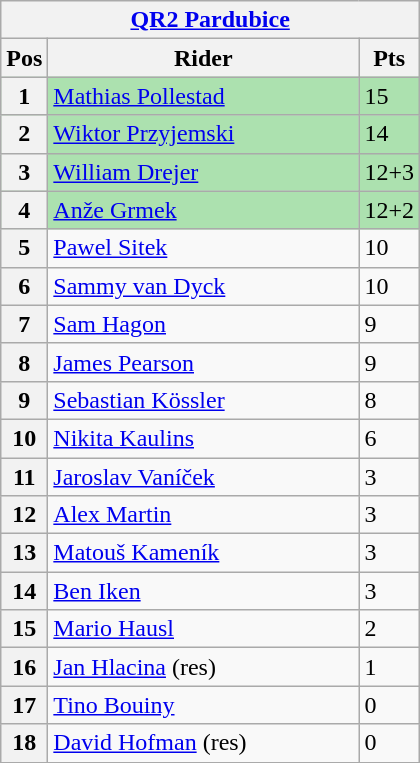<table class="wikitable">
<tr>
<th colspan="3"><a href='#'>QR2 Pardubice</a></th>
</tr>
<tr>
<th width=20>Pos</th>
<th width=200>Rider</th>
<th width=20>Pts</th>
</tr>
<tr style="background:#ACE1AF;">
<th>1</th>
<td> <a href='#'>Mathias Pollestad</a></td>
<td>15</td>
</tr>
<tr style="background:#ACE1AF;">
<th>2</th>
<td> <a href='#'>Wiktor Przyjemski</a></td>
<td>14</td>
</tr>
<tr style="background:#ACE1AF;">
<th>3</th>
<td> <a href='#'>William Drejer</a></td>
<td>12+3</td>
</tr>
<tr style="background:#ACE1AF;">
<th>4</th>
<td> <a href='#'>Anže Grmek</a></td>
<td>12+2</td>
</tr>
<tr>
<th>5</th>
<td> <a href='#'>Pawel Sitek</a></td>
<td>10</td>
</tr>
<tr>
<th>6</th>
<td> <a href='#'>Sammy van Dyck</a></td>
<td>10</td>
</tr>
<tr>
<th>7</th>
<td> <a href='#'>Sam Hagon</a></td>
<td>9</td>
</tr>
<tr>
<th>8</th>
<td> <a href='#'>James Pearson</a></td>
<td>9</td>
</tr>
<tr>
<th>9</th>
<td> <a href='#'>Sebastian Kössler</a></td>
<td>8</td>
</tr>
<tr>
<th>10</th>
<td> <a href='#'>Nikita Kaulins</a></td>
<td>6</td>
</tr>
<tr>
<th>11</th>
<td> <a href='#'>Jaroslav Vaníček</a></td>
<td>3</td>
</tr>
<tr>
<th>12</th>
<td> <a href='#'>Alex Martin</a></td>
<td>3</td>
</tr>
<tr>
<th>13</th>
<td> <a href='#'>Matouš Kameník</a></td>
<td>3</td>
</tr>
<tr>
<th>14</th>
<td> <a href='#'>Ben Iken</a></td>
<td>3</td>
</tr>
<tr>
<th>15</th>
<td> <a href='#'>Mario Hausl</a></td>
<td>2</td>
</tr>
<tr>
<th>16</th>
<td> <a href='#'>Jan Hlacina</a> (res)</td>
<td>1</td>
</tr>
<tr>
<th>17</th>
<td> <a href='#'>Tino Bouiny</a></td>
<td>0</td>
</tr>
<tr>
<th>18</th>
<td> <a href='#'>David Hofman</a> (res)</td>
<td>0</td>
</tr>
</table>
